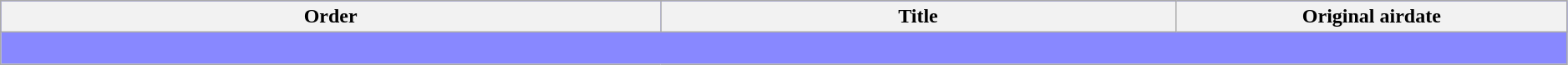<table class="wikitable plainrowheaders" width="99%">
<tr bgcolor="0000ff">
<th>Order</th>
<th>Title</th>
<th width="25%">Original airdate</th>
</tr>
<tr>
<td colspan="3" bgcolor="#8888FF"><br>







</td>
</tr>
</table>
